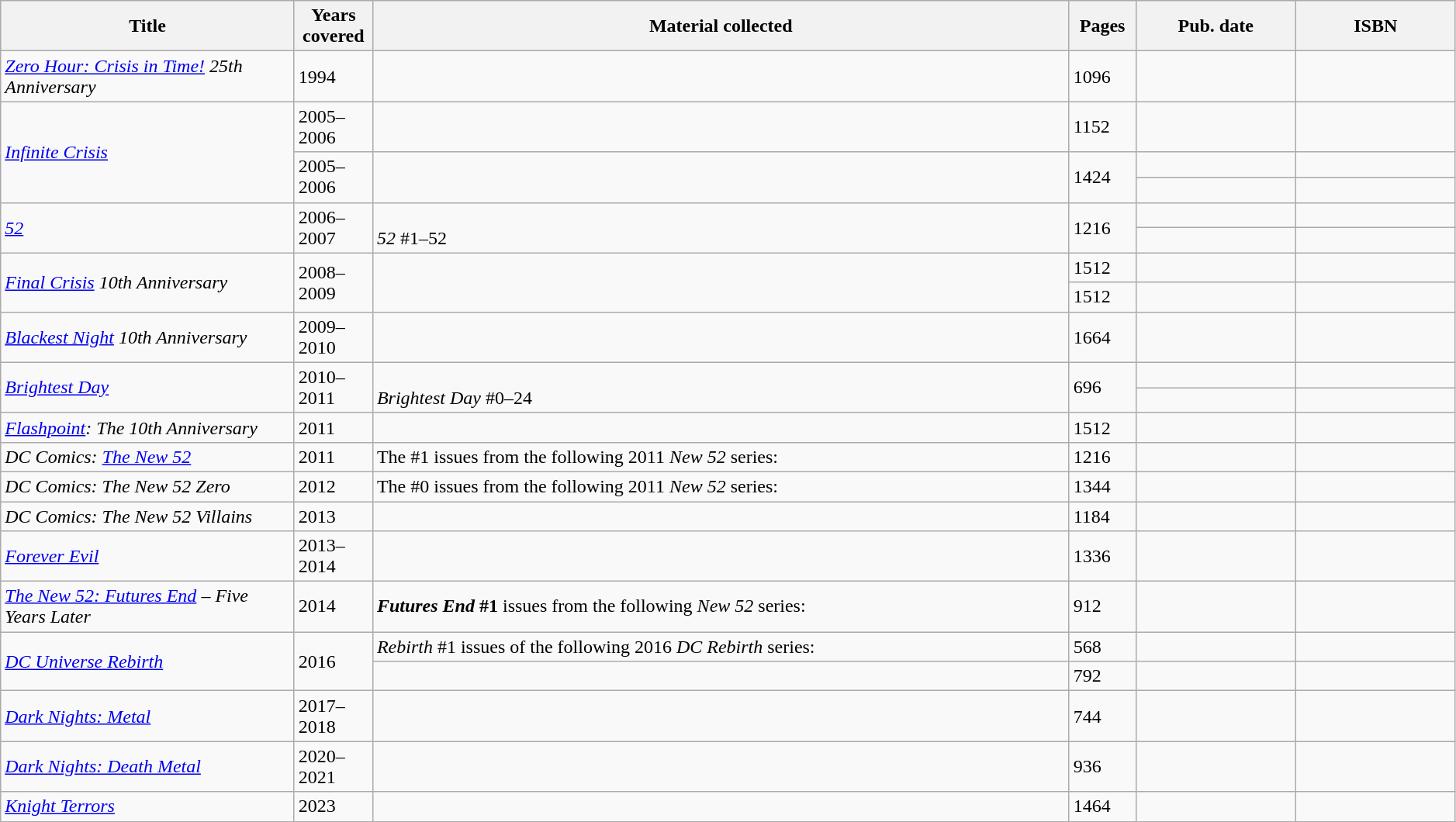<table class="wikitable sortable" width=99%>
<tr>
<th width="245px">Title</th>
<th width="60px">Years covered</th>
<th class="unsortable">Material collected</th>
<th width="50px">Pages</th>
<th width="130px">Pub. date</th>
<th class="unsortable" width="130px">ISBN</th>
</tr>
<tr>
<td><em><a href='#'>Zero Hour: Crisis in Time!</a> 25th Anniversary</em></td>
<td>1994</td>
<td></td>
<td>1096</td>
<td></td>
<td></td>
</tr>
<tr>
<td rowspan="3"><em><a href='#'>Infinite Crisis</a></em></td>
<td>2005–2006</td>
<td></td>
<td>1152</td>
<td></td>
<td></td>
</tr>
<tr>
<td rowspan="2">2005–2006</td>
<td rowspan="2"></td>
<td rowspan="2">1424</td>
<td></td>
<td> </td>
</tr>
<tr>
<td></td>
<td> </td>
</tr>
<tr>
<td rowspan="2"><em><a href='#'>52</a></em></td>
<td rowspan="2">2006–2007</td>
<td rowspan="2"><br><em>52</em> #1–52</td>
<td rowspan="2">1216</td>
<td></td>
<td></td>
</tr>
<tr>
<td></td>
<td> </td>
</tr>
<tr>
<td rowspan="2"><em><a href='#'>Final Crisis</a> 10th Anniversary</em></td>
<td rowspan="2">2008–2009</td>
<td rowspan="2"></td>
<td>1512</td>
<td></td>
<td></td>
</tr>
<tr>
<td>1512</td>
<td></td>
<td> </td>
</tr>
<tr>
<td><em><a href='#'>Blackest Night</a> 10th Anniversary</em></td>
<td>2009–2010</td>
<td></td>
<td>1664</td>
<td></td>
<td></td>
</tr>
<tr>
<td rowspan="2"><em><a href='#'>Brightest Day</a></em></td>
<td rowspan="2">2010–2011</td>
<td rowspan="2"><br><em>Brightest Day</em> #0–24</td>
<td rowspan="2">696</td>
<td></td>
<td></td>
</tr>
<tr>
<td></td>
<td> </td>
</tr>
<tr>
<td><em><a href='#'>Flashpoint</a>: The 10th Anniversary</em></td>
<td>2011</td>
<td></td>
<td>1512</td>
<td></td>
<td></td>
</tr>
<tr>
<td><em>DC Comics: <a href='#'>The New 52</a></em></td>
<td>2011</td>
<td>The #1 issues from the following 2011 <em>New 52</em> series:<br></td>
<td>1216</td>
<td></td>
<td></td>
</tr>
<tr>
<td><em>DC Comics: The New 52 Zero</em></td>
<td>2012</td>
<td>The #0 issues from the following 2011 <em>New 52</em> series:<br></td>
<td>1344</td>
<td></td>
<td></td>
</tr>
<tr>
<td><em>DC Comics: The New 52 Villains</em></td>
<td>2013</td>
<td></td>
<td>1184</td>
<td></td>
<td></td>
</tr>
<tr>
<td><em><a href='#'>Forever Evil</a></em></td>
<td>2013–2014</td>
<td></td>
<td>1336</td>
<td></td>
<td></td>
</tr>
<tr>
<td><em><a href='#'>The New 52: Futures End</a> – Five Years Later</em></td>
<td>2014</td>
<td><strong><em>Futures End</em></strong> <strong>#1</strong> issues from the following <em>New 52</em> series:<br></td>
<td>912</td>
<td></td>
<td></td>
</tr>
<tr>
<td rowspan="2"><em><a href='#'>DC Universe Rebirth</a></em></td>
<td rowspan="2">2016</td>
<td><em>Rebirth</em> #1 issues of the following 2016 <em>DC Rebirth</em> series:<br></td>
<td>568</td>
<td></td>
<td></td>
</tr>
<tr>
<td></td>
<td>792</td>
<td></td>
<td> </td>
</tr>
<tr>
<td><em><a href='#'>Dark Nights: Metal</a></em></td>
<td>2017–2018</td>
<td></td>
<td>744</td>
<td></td>
<td></td>
</tr>
<tr>
<td><em><a href='#'>Dark Nights: Death Metal</a></em></td>
<td>2020–2021</td>
<td></td>
<td>936</td>
<td></td>
<td></td>
</tr>
<tr>
<td><em><a href='#'>Knight Terrors</a></em></td>
<td>2023</td>
<td></td>
<td>1464</td>
<td></td>
<td></td>
</tr>
</table>
